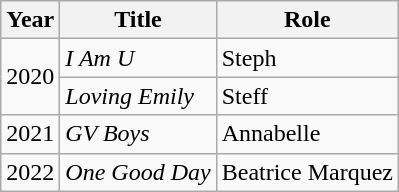<table class="wikitable sortable">
<tr>
<th>Year</th>
<th>Title</th>
<th>Role</th>
</tr>
<tr>
<td rowspan="2">2020</td>
<td><em>I Am U</em></td>
<td>Steph</td>
</tr>
<tr>
<td><em>Loving Emily</em></td>
<td>Steff</td>
</tr>
<tr>
<td>2021</td>
<td><em>GV Boys</em></td>
<td>Annabelle</td>
</tr>
<tr>
<td>2022</td>
<td><em>One Good Day</em></td>
<td>Beatrice Marquez</td>
</tr>
</table>
